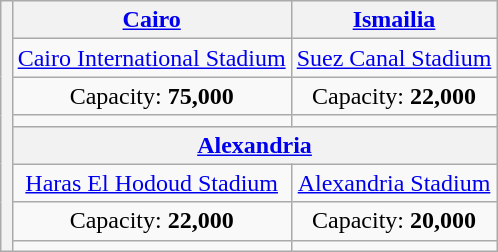<table class="wikitable" style="margin:1em auto; text-align:center">
<tr>
<th rowspan="8" colspan="2"></th>
<th colspan=><a href='#'>Cairo</a></th>
<th><a href='#'>Ismailia</a></th>
</tr>
<tr>
<td><a href='#'>Cairo International Stadium</a></td>
<td><a href='#'>Suez Canal Stadium</a></td>
</tr>
<tr>
<td>Capacity: <strong>75,000</strong></td>
<td>Capacity: <strong>22,000</strong></td>
</tr>
<tr>
<td></td>
<td></td>
</tr>
<tr>
<th colspan=2><a href='#'>Alexandria</a></th>
</tr>
<tr>
<td><a href='#'>Haras El Hodoud Stadium</a></td>
<td><a href='#'>Alexandria Stadium</a></td>
</tr>
<tr>
<td>Capacity: <strong>22,000</strong></td>
<td>Capacity: <strong>20,000</strong></td>
</tr>
<tr>
<td></td>
<td></td>
</tr>
</table>
